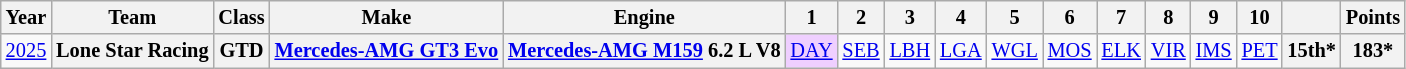<table class="wikitable" style="text-align:center; font-size:85%">
<tr>
<th>Year</th>
<th>Team</th>
<th>Class</th>
<th>Make</th>
<th>Engine</th>
<th>1</th>
<th>2</th>
<th>3</th>
<th>4</th>
<th>5</th>
<th>6</th>
<th>7</th>
<th>8</th>
<th>9</th>
<th>10</th>
<th></th>
<th>Points</th>
</tr>
<tr>
<td><a href='#'>2025</a></td>
<th>Lone Star Racing</th>
<th>GTD</th>
<th><a href='#'>Mercedes-AMG GT3 Evo</a></th>
<th><a href='#'>Mercedes-AMG M159</a> 6.2 L V8</th>
<td style="background:#EFCFFF;"><a href='#'>DAY</a><br></td>
<td><a href='#'>SEB</a></td>
<td><a href='#'>LBH</a></td>
<td><a href='#'>LGA</a></td>
<td><a href='#'>WGL</a></td>
<td><a href='#'>MOS</a></td>
<td><a href='#'>ELK</a></td>
<td><a href='#'>VIR</a></td>
<td><a href='#'>IMS</a></td>
<td><a href='#'>PET</a></td>
<th>15th*</th>
<th>183*</th>
</tr>
</table>
